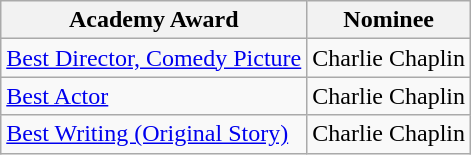<table class="wikitable" border="1">
<tr>
<th>Academy Award</th>
<th>Nominee</th>
</tr>
<tr>
<td><a href='#'>Best Director, Comedy Picture</a></td>
<td>Charlie Chaplin</td>
</tr>
<tr>
<td><a href='#'>Best Actor</a></td>
<td>Charlie Chaplin</td>
</tr>
<tr>
<td><a href='#'>Best Writing (Original Story)</a></td>
<td>Charlie Chaplin</td>
</tr>
</table>
